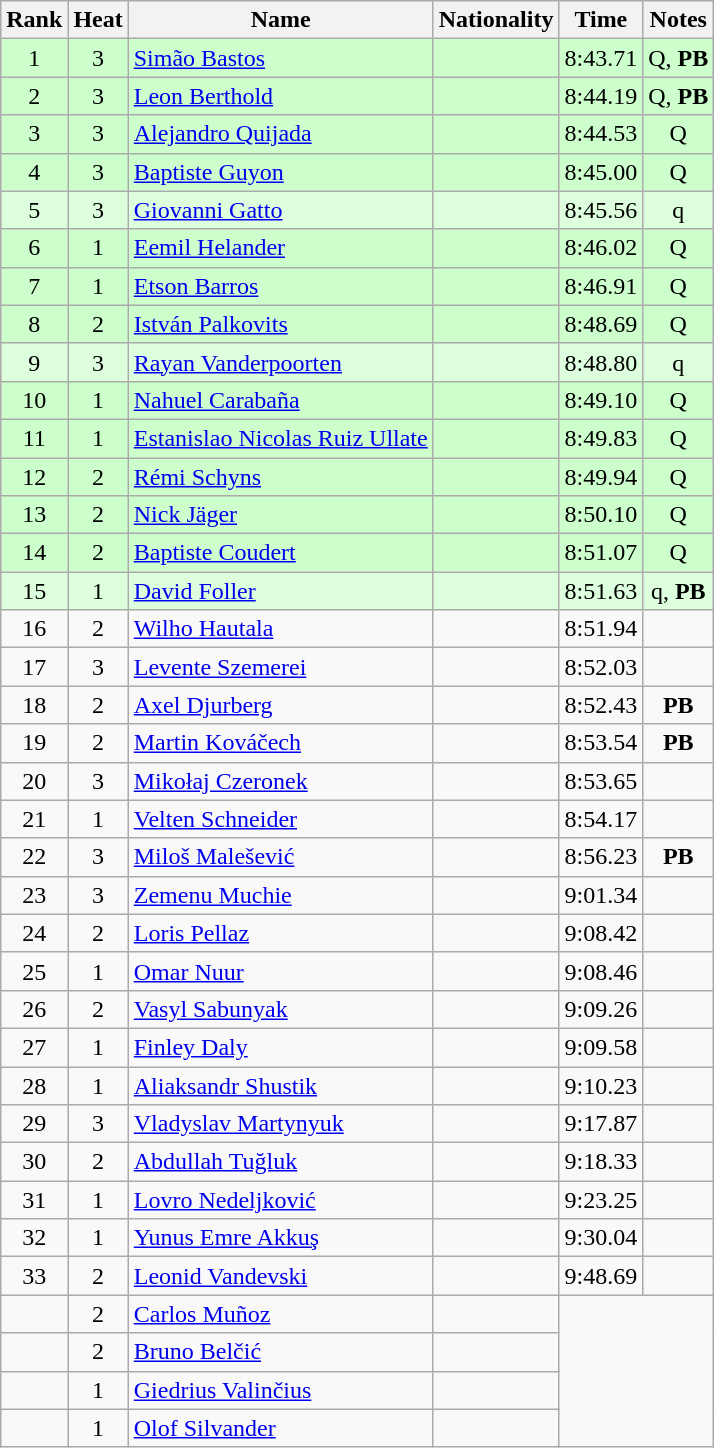<table class="wikitable sortable" style="text-align:center;">
<tr>
<th>Rank</th>
<th>Heat</th>
<th>Name</th>
<th>Nationality</th>
<th>Time</th>
<th>Notes</th>
</tr>
<tr bgcolor=ccffcc>
<td>1</td>
<td>3</td>
<td align=left><a href='#'>Simão Bastos</a></td>
<td align=left></td>
<td>8:43.71</td>
<td>Q, <strong>PB</strong></td>
</tr>
<tr bgcolor=ccffcc>
<td>2</td>
<td>3</td>
<td align=left><a href='#'>Leon Berthold</a></td>
<td align=left></td>
<td>8:44.19</td>
<td>Q, <strong>PB</strong></td>
</tr>
<tr bgcolor=ccffcc>
<td>3</td>
<td>3</td>
<td align=left><a href='#'>Alejandro Quijada</a></td>
<td align=left></td>
<td>8:44.53</td>
<td>Q</td>
</tr>
<tr bgcolor=ccffcc>
<td>4</td>
<td>3</td>
<td align=left><a href='#'>Baptiste Guyon</a></td>
<td align=left></td>
<td>8:45.00</td>
<td>Q</td>
</tr>
<tr bgcolor=ddffdd>
<td>5</td>
<td>3</td>
<td align=left><a href='#'>Giovanni Gatto</a></td>
<td align=left></td>
<td>8:45.56</td>
<td>q</td>
</tr>
<tr bgcolor=ccffcc>
<td>6</td>
<td>1</td>
<td align=left><a href='#'>Eemil Helander</a></td>
<td align=left></td>
<td>8:46.02</td>
<td>Q</td>
</tr>
<tr bgcolor=ccffcc>
<td>7</td>
<td>1</td>
<td align=left><a href='#'>Etson Barros</a></td>
<td align=left></td>
<td>8:46.91</td>
<td>Q</td>
</tr>
<tr bgcolor=ccffcc>
<td>8</td>
<td>2</td>
<td align=left><a href='#'>István Palkovits</a></td>
<td align=left></td>
<td>8:48.69</td>
<td>Q</td>
</tr>
<tr bgcolor=ddffdd>
<td>9</td>
<td>3</td>
<td align=left><a href='#'>Rayan Vanderpoorten</a></td>
<td align=left></td>
<td>8:48.80</td>
<td>q</td>
</tr>
<tr bgcolor=ccffcc>
<td>10</td>
<td>1</td>
<td align=left><a href='#'>Nahuel Carabaña</a></td>
<td align=left></td>
<td>8:49.10</td>
<td>Q</td>
</tr>
<tr bgcolor=ccffcc>
<td>11</td>
<td>1</td>
<td align=left><a href='#'>Estanislao Nicolas Ruiz Ullate</a></td>
<td align=left></td>
<td>8:49.83</td>
<td>Q</td>
</tr>
<tr bgcolor=ccffcc>
<td>12</td>
<td>2</td>
<td align=left><a href='#'>Rémi Schyns</a></td>
<td align=left></td>
<td>8:49.94</td>
<td>Q</td>
</tr>
<tr bgcolor=ccffcc>
<td>13</td>
<td>2</td>
<td align=left><a href='#'>Nick Jäger</a></td>
<td align=left></td>
<td>8:50.10</td>
<td>Q</td>
</tr>
<tr bgcolor=ccffcc>
<td>14</td>
<td>2</td>
<td align=left><a href='#'>Baptiste Coudert</a></td>
<td align=left></td>
<td>8:51.07</td>
<td>Q</td>
</tr>
<tr bgcolor=ddffdd>
<td>15</td>
<td>1</td>
<td align=left><a href='#'>David Foller</a></td>
<td align=left></td>
<td>8:51.63</td>
<td>q, <strong>PB</strong></td>
</tr>
<tr>
<td>16</td>
<td>2</td>
<td align=left><a href='#'>Wilho Hautala</a></td>
<td align=left></td>
<td>8:51.94</td>
<td></td>
</tr>
<tr>
<td>17</td>
<td>3</td>
<td align=left><a href='#'>Levente Szemerei</a></td>
<td align=left></td>
<td>8:52.03</td>
<td></td>
</tr>
<tr>
<td>18</td>
<td>2</td>
<td align=left><a href='#'>Axel Djurberg</a></td>
<td align=left></td>
<td>8:52.43</td>
<td><strong>PB</strong></td>
</tr>
<tr>
<td>19</td>
<td>2</td>
<td align=left><a href='#'>Martin Kováčech</a></td>
<td align=left></td>
<td>8:53.54</td>
<td><strong>PB</strong></td>
</tr>
<tr>
<td>20</td>
<td>3</td>
<td align=left><a href='#'>Mikołaj Czeronek</a></td>
<td align=left></td>
<td>8:53.65</td>
<td></td>
</tr>
<tr>
<td>21</td>
<td>1</td>
<td align=left><a href='#'>Velten Schneider</a></td>
<td align=left></td>
<td>8:54.17</td>
<td></td>
</tr>
<tr>
<td>22</td>
<td>3</td>
<td align=left><a href='#'>Miloš Malešević</a></td>
<td align=left></td>
<td>8:56.23</td>
<td><strong>PB</strong></td>
</tr>
<tr>
<td>23</td>
<td>3</td>
<td align=left><a href='#'>Zemenu Muchie</a></td>
<td align=left></td>
<td>9:01.34</td>
<td></td>
</tr>
<tr>
<td>24</td>
<td>2</td>
<td align=left><a href='#'>Loris Pellaz</a></td>
<td align=left></td>
<td>9:08.42</td>
<td></td>
</tr>
<tr>
<td>25</td>
<td>1</td>
<td align=left><a href='#'>Omar Nuur</a></td>
<td align=left></td>
<td>9:08.46</td>
<td></td>
</tr>
<tr>
<td>26</td>
<td>2</td>
<td align=left><a href='#'>Vasyl Sabunyak</a></td>
<td align=left></td>
<td>9:09.26</td>
<td></td>
</tr>
<tr>
<td>27</td>
<td>1</td>
<td align=left><a href='#'>Finley Daly</a></td>
<td align=left></td>
<td>9:09.58</td>
<td></td>
</tr>
<tr>
<td>28</td>
<td>1</td>
<td align=left><a href='#'>Aliaksandr Shustik</a></td>
<td align=left></td>
<td>9:10.23</td>
<td></td>
</tr>
<tr>
<td>29</td>
<td>3</td>
<td align=left><a href='#'>Vladyslav Martynyuk</a></td>
<td align=left></td>
<td>9:17.87</td>
<td></td>
</tr>
<tr>
<td>30</td>
<td>2</td>
<td align=left><a href='#'>Abdullah Tuğluk</a></td>
<td align=left></td>
<td>9:18.33</td>
<td></td>
</tr>
<tr>
<td>31</td>
<td>1</td>
<td align=left><a href='#'>Lovro Nedeljković</a></td>
<td align=left></td>
<td>9:23.25</td>
<td></td>
</tr>
<tr>
<td>32</td>
<td>1</td>
<td align=left><a href='#'>Yunus Emre Akkuş</a></td>
<td align=left></td>
<td>9:30.04</td>
<td></td>
</tr>
<tr>
<td>33</td>
<td>2</td>
<td align=left><a href='#'>Leonid Vandevski</a></td>
<td align=left></td>
<td>9:48.69</td>
<td></td>
</tr>
<tr>
<td></td>
<td>2</td>
<td align=left><a href='#'>Carlos Muñoz</a></td>
<td align=left></td>
<td colspan=2 rowspan=4></td>
</tr>
<tr>
<td></td>
<td>2</td>
<td align=left><a href='#'>Bruno Belčić</a></td>
<td align=left></td>
</tr>
<tr>
<td></td>
<td>1</td>
<td align=left><a href='#'>Giedrius Valinčius</a></td>
<td align=left></td>
</tr>
<tr>
<td></td>
<td>1</td>
<td align=left><a href='#'>Olof Silvander</a></td>
<td align=left></td>
</tr>
</table>
